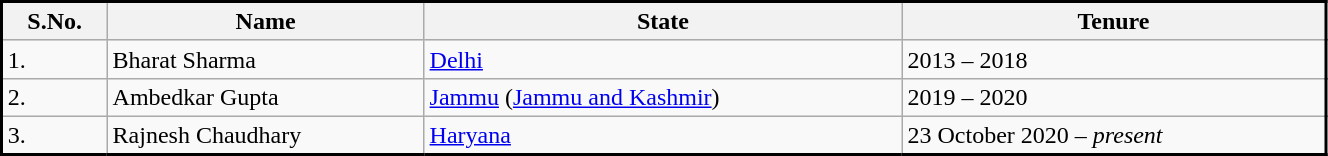<table class="wikitable sortable" style="border-collapse: collapse; border: 2px #000000 solid; font-size: x-big; font-family: verdana" width="70%" cellspacing="0" cellpadding="2" border="1">
<tr bgcolor="efefef" align="center">
<th>S.No.</th>
<th>Name</th>
<th>State</th>
<th>Tenure</th>
</tr>
<tr>
<td>1.</td>
<td>Bharat Sharma</td>
<td><a href='#'>Delhi</a></td>
<td>2013 – 2018</td>
</tr>
<tr>
<td>2.</td>
<td>Ambedkar Gupta </td>
<td><a href='#'>Jammu</a> (<a href='#'>Jammu and Kashmir</a>)</td>
<td>2019 – 2020</td>
</tr>
<tr>
<td>3.</td>
<td>Rajnesh Chaudhary</td>
<td><a href='#'>Haryana</a></td>
<td>23 October 2020 – <em>present</em></td>
</tr>
<tr>
</tr>
</table>
